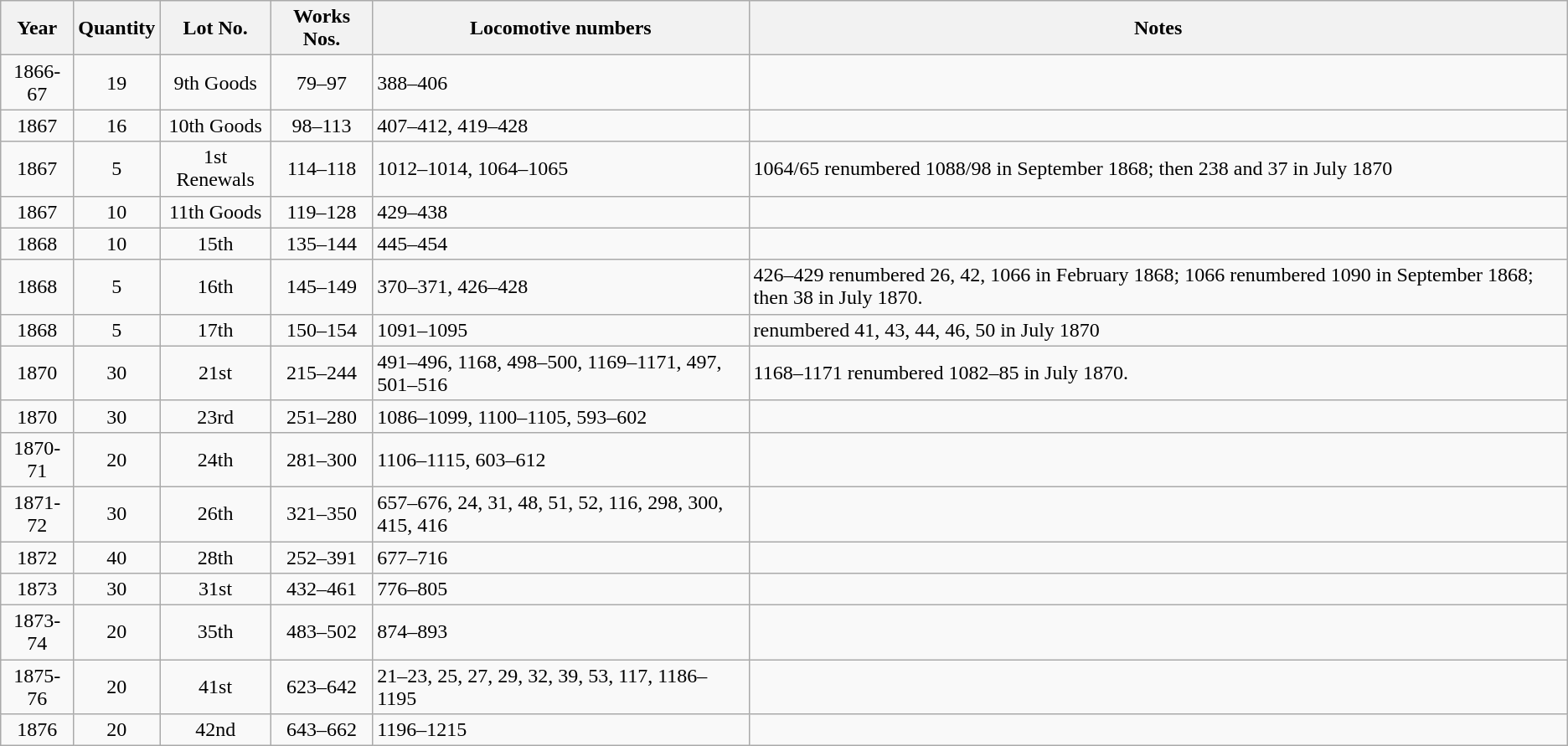<table class="wikitable" style=text-align:center>
<tr>
<th>Year</th>
<th>Quantity</th>
<th>Lot No.</th>
<th>Works Nos.</th>
<th>Locomotive numbers</th>
<th>Notes</th>
</tr>
<tr>
<td>1866-67</td>
<td>19</td>
<td>9th Goods</td>
<td>79–97</td>
<td align=left>388–406</td>
<td align=left></td>
</tr>
<tr>
<td>1867</td>
<td>16</td>
<td>10th Goods</td>
<td>98–113</td>
<td align=left>407–412, 419–428</td>
<td align=left></td>
</tr>
<tr>
<td>1867</td>
<td>5</td>
<td>1st Renewals</td>
<td>114–118</td>
<td align=left>1012–1014, 1064–1065</td>
<td align=left>1064/65 renumbered 1088/98 in September 1868; then 238 and 37 in July 1870</td>
</tr>
<tr>
<td>1867</td>
<td>10</td>
<td>11th Goods</td>
<td>119–128</td>
<td align=left>429–438</td>
<td align=left></td>
</tr>
<tr>
<td>1868</td>
<td>10</td>
<td>15th</td>
<td>135–144</td>
<td align=left>445–454</td>
<td align=left></td>
</tr>
<tr>
<td>1868</td>
<td>5</td>
<td>16th</td>
<td>145–149</td>
<td align=left>370–371, 426–428</td>
<td align=left>426–429 renumbered 26, 42, 1066 in February 1868; 1066 renumbered 1090 in September 1868; then 38 in July 1870.</td>
</tr>
<tr>
<td>1868</td>
<td>5</td>
<td>17th</td>
<td>150–154</td>
<td align=left>1091–1095</td>
<td align=left>renumbered 41, 43, 44, 46, 50 in July 1870</td>
</tr>
<tr>
<td>1870</td>
<td>30</td>
<td>21st</td>
<td>215–244</td>
<td align=left>491–496, 1168, 498–500, 1169–1171, 497, 501–516</td>
<td align=left>1168–1171 renumbered 1082–85 in July 1870.</td>
</tr>
<tr>
<td>1870</td>
<td>30</td>
<td>23rd</td>
<td>251–280</td>
<td align=left>1086–1099, 1100–1105, 593–602</td>
<td align=left></td>
</tr>
<tr>
<td>1870-71</td>
<td>20</td>
<td>24th</td>
<td>281–300</td>
<td align=left>1106–1115, 603–612</td>
<td align=left></td>
</tr>
<tr>
<td>1871-72</td>
<td>30</td>
<td>26th</td>
<td>321–350</td>
<td align=left>657–676, 24, 31, 48, 51, 52, 116, 298, 300, 415, 416</td>
<td align=left></td>
</tr>
<tr>
<td>1872</td>
<td>40</td>
<td>28th</td>
<td>252–391</td>
<td align=left>677–716</td>
<td align=left></td>
</tr>
<tr>
<td>1873</td>
<td>30</td>
<td>31st</td>
<td>432–461</td>
<td align=left>776–805</td>
<td align=left></td>
</tr>
<tr>
<td>1873-74</td>
<td>20</td>
<td>35th</td>
<td>483–502</td>
<td align=left>874–893</td>
<td align=left></td>
</tr>
<tr>
<td>1875-76</td>
<td>20</td>
<td>41st</td>
<td>623–642</td>
<td align=left>21–23, 25, 27, 29, 32, 39, 53, 117, 1186–1195</td>
<td align=left></td>
</tr>
<tr>
<td>1876</td>
<td>20</td>
<td>42nd</td>
<td>643–662</td>
<td align=left>1196–1215</td>
<td align=left></td>
</tr>
</table>
